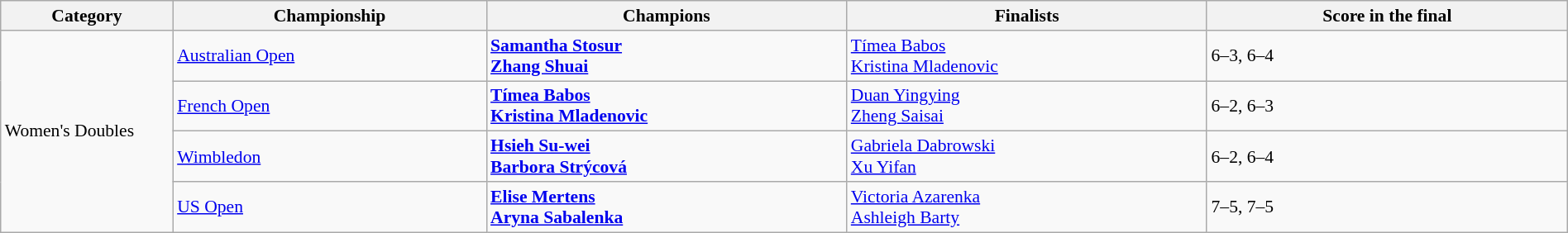<table class="wikitable" style="font-size:90%;" width=100%>
<tr>
<th style="width: 11%;">Category</th>
<th style="width: 20%;">Championship</th>
<th style="width: 23%;">Champions</th>
<th style="width: 23%;">Finalists</th>
<th style="width: 23%;">Score in the final</th>
</tr>
<tr>
<td rowspan="4">Women's Doubles</td>
<td><a href='#'>Australian Open</a></td>
<td> <strong><a href='#'>Samantha Stosur</a></strong> <br> <strong><a href='#'>Zhang Shuai</a></strong></td>
<td> <a href='#'>Tímea Babos</a> <br>  <a href='#'>Kristina Mladenovic</a></td>
<td>6–3, 6–4</td>
</tr>
<tr>
<td><a href='#'>French Open</a></td>
<td> <strong><a href='#'>Tímea Babos</a></strong><br> <strong><a href='#'>Kristina Mladenovic</a></strong></td>
<td> <a href='#'>Duan Yingying</a><br> <a href='#'>Zheng Saisai</a></td>
<td>6–2, 6–3</td>
</tr>
<tr>
<td><a href='#'>Wimbledon</a></td>
<td> <strong><a href='#'>Hsieh Su-wei</a></strong> <br>  <strong><a href='#'>Barbora Strýcová</a></strong></td>
<td> <a href='#'>Gabriela Dabrowski</a> <br>  <a href='#'>Xu Yifan</a></td>
<td>6–2, 6–4</td>
</tr>
<tr>
<td><a href='#'>US Open</a></td>
<td> <strong><a href='#'>Elise Mertens</a></strong> <br>  <strong><a href='#'>Aryna Sabalenka</a></strong></td>
<td> <a href='#'>Victoria Azarenka</a> <br>  <a href='#'>Ashleigh Barty</a></td>
<td>7–5, 7–5</td>
</tr>
</table>
